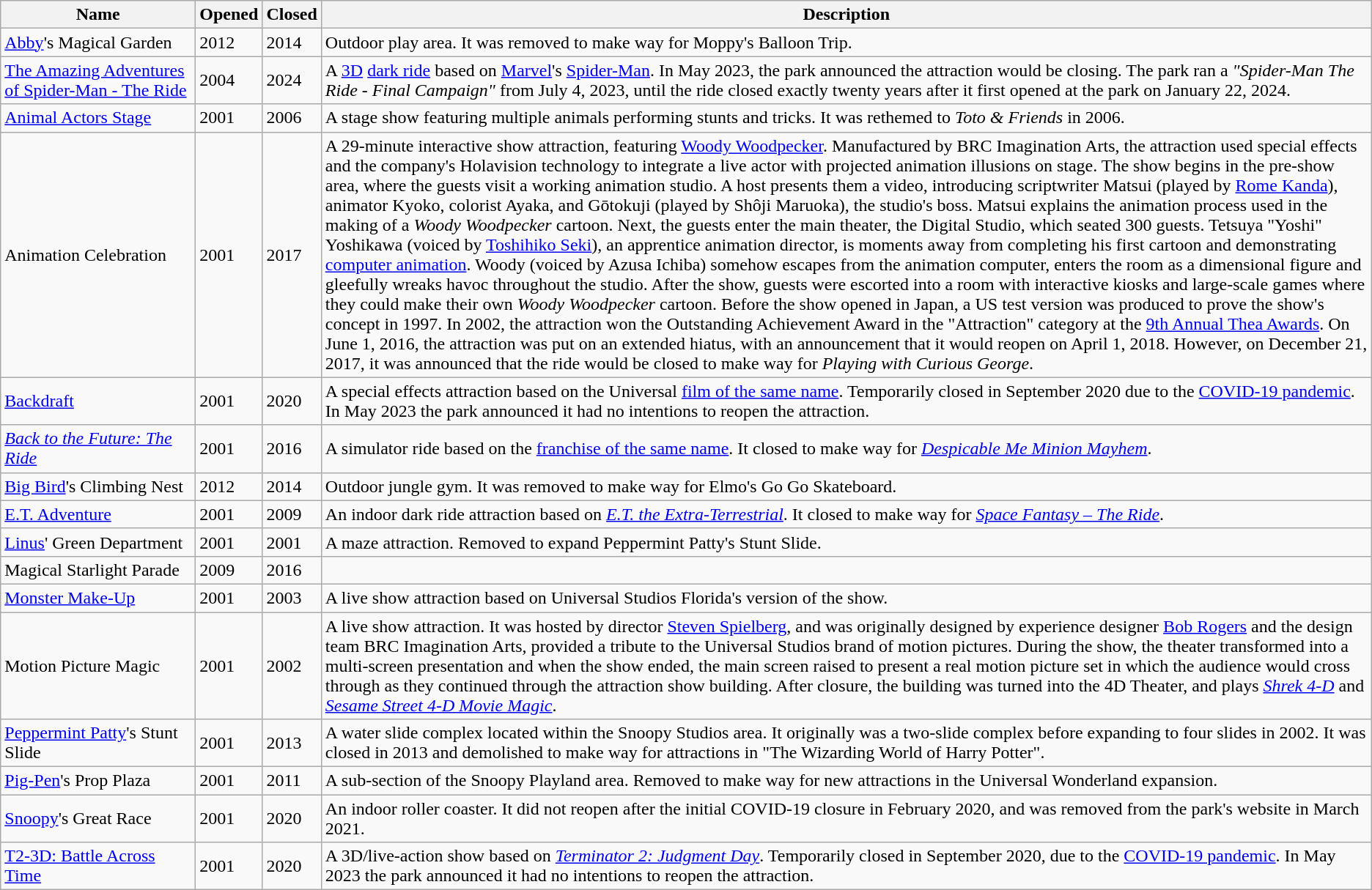<table class="wikitable">
<tr>
<th width=170>Name</th>
<th>Opened</th>
<th>Closed</th>
<th>Description</th>
</tr>
<tr>
<td><a href='#'>Abby</a>'s Magical Garden</td>
<td>2012</td>
<td>2014</td>
<td>Outdoor play area. It was removed to make way for Moppy's Balloon Trip.</td>
</tr>
<tr>
<td><a href='#'>The Amazing Adventures of Spider-Man - The Ride</a></td>
<td>2004</td>
<td>2024</td>
<td>A <a href='#'>3D</a> <a href='#'>dark ride</a> based on <a href='#'>Marvel</a>'s <a href='#'>Spider-Man</a>. In May 2023, the park announced the attraction would be closing. The park ran a <em>"Spider-Man The Ride - Final Campaign"</em> from July 4, 2023, until the ride closed exactly twenty years after it first opened at the park on January 22, 2024.</td>
</tr>
<tr>
<td><a href='#'>Animal Actors Stage</a></td>
<td>2001</td>
<td>2006</td>
<td>A stage show featuring multiple animals performing stunts and tricks. It was rethemed to <em>Toto & Friends</em> in 2006.</td>
</tr>
<tr>
<td>Animation Celebration</td>
<td>2001</td>
<td>2017</td>
<td>A 29-minute interactive show attraction, featuring <a href='#'>Woody Woodpecker</a>. Manufactured by BRC Imagination Arts, the attraction used special effects and the company's Holavision technology to integrate a live actor with projected animation illusions on stage. The show begins in the pre-show area, where the guests visit a working animation studio. A host presents them a video, introducing scriptwriter Matsui (played by <a href='#'>Rome Kanda</a>), animator Kyoko, colorist Ayaka, and Gōtokuji (played by Shôji Maruoka), the studio's boss. Matsui explains the animation process used in the making of a <em>Woody Woodpecker</em> cartoon. Next, the guests enter the main theater, the Digital Studio, which seated 300 guests. Tetsuya "Yoshi" Yoshikawa (voiced by <a href='#'>Toshihiko Seki</a>), an apprentice animation director, is moments away from completing his first cartoon and demonstrating <a href='#'>computer animation</a>. Woody (voiced by Azusa Ichiba) somehow escapes from the animation computer, enters the room as a dimensional figure and gleefully wreaks havoc throughout the studio. After the show, guests were escorted into a room with interactive kiosks and large-scale games where they could make their own <em>Woody Woodpecker</em> cartoon. Before the show opened in Japan, a US test version was produced to prove the show's concept in 1997. In 2002, the attraction won the Outstanding Achievement Award in the "Attraction" category at the <a href='#'>9th Annual Thea Awards</a>. On June 1, 2016, the attraction was put on an extended hiatus, with an announcement that it would reopen on April 1, 2018. However, on December 21, 2017, it was announced that the ride would be closed to make way for <em>Playing with Curious George</em>.</td>
</tr>
<tr>
<td><a href='#'>Backdraft</a></td>
<td>2001</td>
<td>2020</td>
<td>A special effects attraction based on the Universal <a href='#'>film of the same name</a>. Temporarily closed in September 2020 due to the <a href='#'>COVID-19 pandemic</a>. In May 2023 the park announced it had no intentions to reopen the attraction.</td>
</tr>
<tr>
<td><em><a href='#'>Back to the Future: The Ride</a></em></td>
<td>2001</td>
<td>2016</td>
<td>A simulator ride based on the <a href='#'>franchise of the same name</a>. It closed to make way for <em><a href='#'>Despicable Me Minion Mayhem</a></em>.</td>
</tr>
<tr>
<td><a href='#'>Big Bird</a>'s Climbing Nest</td>
<td>2012</td>
<td>2014</td>
<td>Outdoor jungle gym. It was removed to make way for Elmo's Go Go Skateboard.</td>
</tr>
<tr>
<td><a href='#'>E.T. Adventure</a></td>
<td>2001</td>
<td>2009</td>
<td>An indoor dark ride attraction based on <em><a href='#'>E.T. the Extra-Terrestrial</a></em>. It closed to make way for <em><a href='#'>Space Fantasy – The Ride</a></em>.</td>
</tr>
<tr>
<td><a href='#'>Linus</a>' Green Department</td>
<td>2001</td>
<td>2001</td>
<td>A maze attraction. Removed to expand Peppermint Patty's Stunt Slide.</td>
</tr>
<tr>
<td>Magical Starlight Parade</td>
<td>2009</td>
<td>2016</td>
<td></td>
</tr>
<tr>
<td><a href='#'>Monster Make-Up</a></td>
<td>2001</td>
<td>2003</td>
<td>A live show attraction based on Universal Studios Florida's version of the show.</td>
</tr>
<tr>
<td>Motion Picture Magic</td>
<td>2001</td>
<td>2002</td>
<td>A live show attraction. It was hosted by director <a href='#'>Steven Spielberg</a>, and was originally designed by experience designer <a href='#'>Bob Rogers</a> and the design team BRC Imagination Arts, provided a tribute to the Universal Studios brand of motion pictures. During the show, the theater transformed into a multi-screen presentation and when the show ended, the main screen raised to present a real motion picture set in which the audience would cross through as they continued through the attraction show building. After closure, the building was turned into the 4D Theater, and plays <em><a href='#'>Shrek 4-D</a></em> and <em><a href='#'>Sesame Street 4-D Movie Magic</a></em>.</td>
</tr>
<tr>
<td><a href='#'>Peppermint Patty</a>'s Stunt Slide</td>
<td>2001</td>
<td>2013</td>
<td>A water slide complex located within the Snoopy Studios area. It originally was a two-slide complex before expanding to four slides in 2002. It was closed in 2013 and demolished to make way for attractions in "The Wizarding World of Harry Potter".</td>
</tr>
<tr>
<td><a href='#'>Pig-Pen</a>'s Prop Plaza</td>
<td>2001</td>
<td>2011</td>
<td>A sub-section of the Snoopy Playland area. Removed to make way for new attractions in the Universal Wonderland expansion.</td>
</tr>
<tr>
<td><a href='#'>Snoopy</a>'s Great Race</td>
<td>2001</td>
<td>2020</td>
<td>An indoor roller coaster. It did not reopen after the initial COVID-19 closure in February 2020, and was removed from the park's website in March 2021.</td>
</tr>
<tr>
<td><a href='#'>T2-3D: Battle Across Time</a></td>
<td>2001</td>
<td>2020</td>
<td>A 3D/live-action show based on <em><a href='#'>Terminator 2: Judgment Day</a></em>. Temporarily closed in September 2020, due to the <a href='#'>COVID-19 pandemic</a>. In May 2023 the park announced it had no intentions to reopen the attraction.</td>
</tr>
</table>
